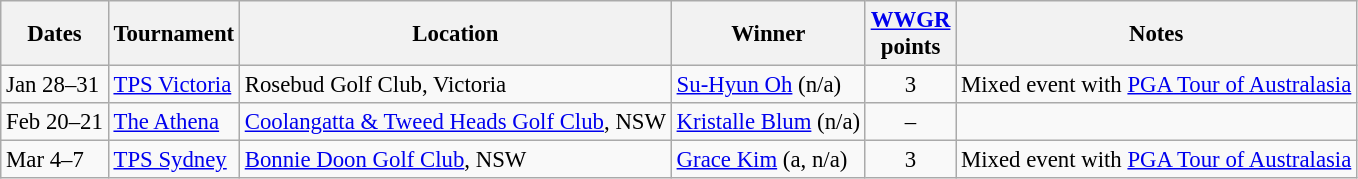<table class="wikitable sortable" style="font-size:95%">
<tr>
<th>Dates</th>
<th>Tournament</th>
<th>Location</th>
<th>Winner</th>
<th><a href='#'>WWGR</a><br>points</th>
<th>Notes</th>
</tr>
<tr>
<td>Jan 28–31</td>
<td><a href='#'>TPS Victoria</a></td>
<td>Rosebud Golf Club, Victoria</td>
<td> <a href='#'>Su-Hyun Oh</a> (n/a)</td>
<td align=center>3</td>
<td>Mixed event with <a href='#'>PGA Tour of Australasia</a></td>
</tr>
<tr>
<td>Feb 20–21</td>
<td><a href='#'>The Athena</a></td>
<td><a href='#'>Coolangatta & Tweed Heads Golf Club</a>, NSW</td>
<td> <a href='#'>Kristalle Blum</a> (n/a)</td>
<td align=center>–</td>
<td></td>
</tr>
<tr>
<td>Mar 4–7</td>
<td><a href='#'>TPS Sydney</a></td>
<td><a href='#'>Bonnie Doon Golf Club</a>, NSW</td>
<td> <a href='#'>Grace Kim</a> (a, n/a)</td>
<td align=center>3</td>
<td>Mixed event with <a href='#'>PGA Tour of Australasia</a></td>
</tr>
</table>
